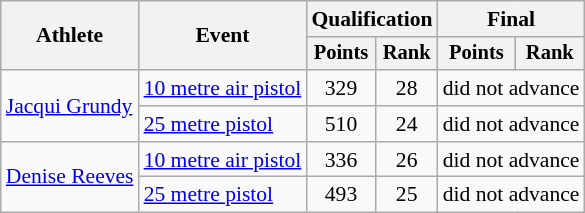<table class="wikitable" style="font-size:90%">
<tr>
<th rowspan=2>Athlete</th>
<th rowspan=2>Event</th>
<th colspan=2>Qualification</th>
<th colspan=2>Final</th>
</tr>
<tr style="font-size:95%">
<th>Points</th>
<th>Rank</th>
<th>Points</th>
<th>Rank</th>
</tr>
<tr align=center>
<td align=left rowspan="2"><a href='#'>Jacqui Grundy</a></td>
<td align=left><a href='#'>10 metre air pistol</a></td>
<td>329</td>
<td>28</td>
<td colspan=2>did not advance</td>
</tr>
<tr align=center>
<td align=left><a href='#'>25 metre pistol</a></td>
<td>510</td>
<td>24</td>
<td colspan=2>did not advance</td>
</tr>
<tr align=center>
<td align=left rowspan="2"><a href='#'>Denise Reeves</a></td>
<td align=left><a href='#'>10 metre air pistol</a></td>
<td>336</td>
<td>26</td>
<td colspan=2>did not advance</td>
</tr>
<tr align=center>
<td align=left><a href='#'>25 metre pistol</a></td>
<td>493</td>
<td>25</td>
<td colspan=2>did not advance</td>
</tr>
</table>
